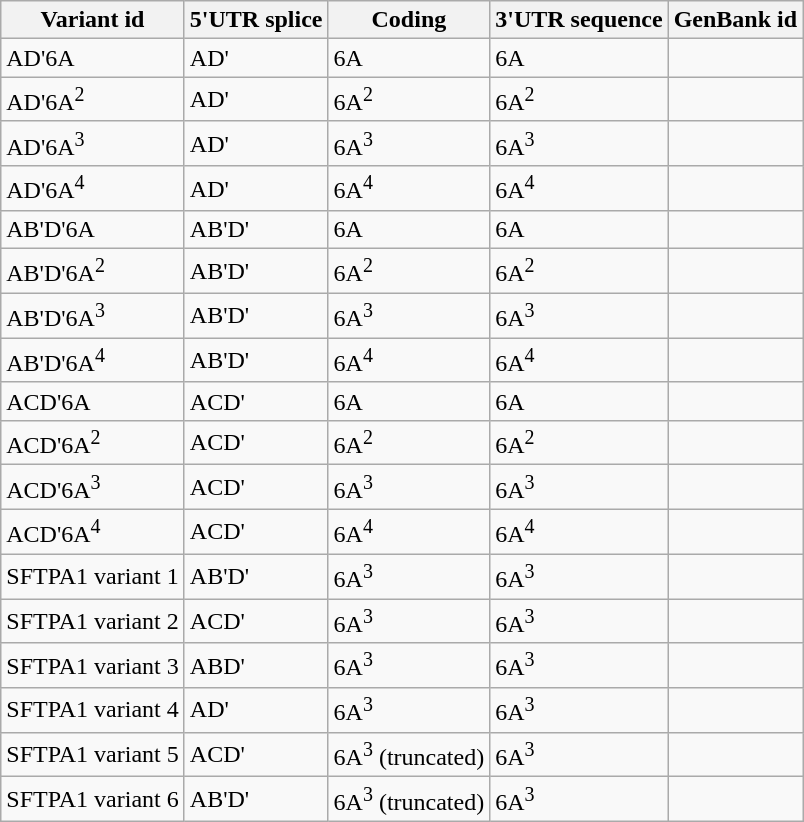<table class="wikitable">
<tr>
<th>Variant id</th>
<th>5'UTR splice</th>
<th>Coding</th>
<th>3'UTR sequence</th>
<th>GenBank id</th>
</tr>
<tr>
<td>AD'6A</td>
<td>AD'</td>
<td>6A</td>
<td>6A</td>
<td></td>
</tr>
<tr>
<td>AD'6A<sup>2</sup></td>
<td>AD'</td>
<td>6A<sup>2</sup></td>
<td>6A<sup>2</sup></td>
<td></td>
</tr>
<tr>
<td>AD'6A<sup>3</sup></td>
<td>AD'</td>
<td>6A<sup>3</sup></td>
<td>6A<sup>3</sup></td>
<td></td>
</tr>
<tr>
<td>AD'6A<sup>4</sup></td>
<td>AD'</td>
<td>6A<sup>4</sup></td>
<td>6A<sup>4</sup></td>
<td></td>
</tr>
<tr>
<td>AB'D'6A</td>
<td>AB'D'</td>
<td>6A</td>
<td>6A</td>
<td></td>
</tr>
<tr>
<td>AB'D'6A<sup>2</sup></td>
<td>AB'D'</td>
<td>6A<sup>2</sup></td>
<td>6A<sup>2</sup></td>
<td></td>
</tr>
<tr>
<td>AB'D'6A<sup>3</sup></td>
<td>AB'D'</td>
<td>6A<sup>3</sup></td>
<td>6A<sup>3</sup></td>
<td></td>
</tr>
<tr>
<td>AB'D'6A<sup>4</sup></td>
<td>AB'D'</td>
<td>6A<sup>4</sup></td>
<td>6A<sup>4</sup></td>
<td></td>
</tr>
<tr>
<td>ACD'6A</td>
<td>ACD'</td>
<td>6A</td>
<td>6A</td>
<td></td>
</tr>
<tr>
<td>ACD'6A<sup>2</sup></td>
<td>ACD'</td>
<td>6A<sup>2</sup></td>
<td>6A<sup>2</sup></td>
<td></td>
</tr>
<tr>
<td>ACD'6A<sup>3</sup></td>
<td>ACD'</td>
<td>6A<sup>3</sup></td>
<td>6A<sup>3</sup></td>
<td></td>
</tr>
<tr>
<td>ACD'6A<sup>4</sup></td>
<td>ACD'</td>
<td>6A<sup>4</sup></td>
<td>6A<sup>4</sup></td>
<td></td>
</tr>
<tr>
<td>SFTPA1 variant 1</td>
<td>AB'D'</td>
<td>6A<sup>3</sup></td>
<td>6A<sup>3</sup></td>
<td></td>
</tr>
<tr>
<td>SFTPA1 variant 2</td>
<td>ACD'</td>
<td>6A<sup>3</sup></td>
<td>6A<sup>3</sup></td>
<td></td>
</tr>
<tr>
<td>SFTPA1 variant 3</td>
<td>ABD'</td>
<td>6A<sup>3</sup></td>
<td>6A<sup>3</sup></td>
<td></td>
</tr>
<tr>
<td>SFTPA1 variant 4</td>
<td>AD'</td>
<td>6A<sup>3</sup></td>
<td>6A<sup>3</sup></td>
<td></td>
</tr>
<tr>
<td>SFTPA1 variant 5</td>
<td>ACD'</td>
<td>6A<sup>3</sup> (truncated)</td>
<td>6A<sup>3</sup></td>
<td></td>
</tr>
<tr>
<td>SFTPA1 variant 6</td>
<td>AB'D'</td>
<td>6A<sup>3</sup> (truncated)</td>
<td>6A<sup>3</sup></td>
<td></td>
</tr>
</table>
